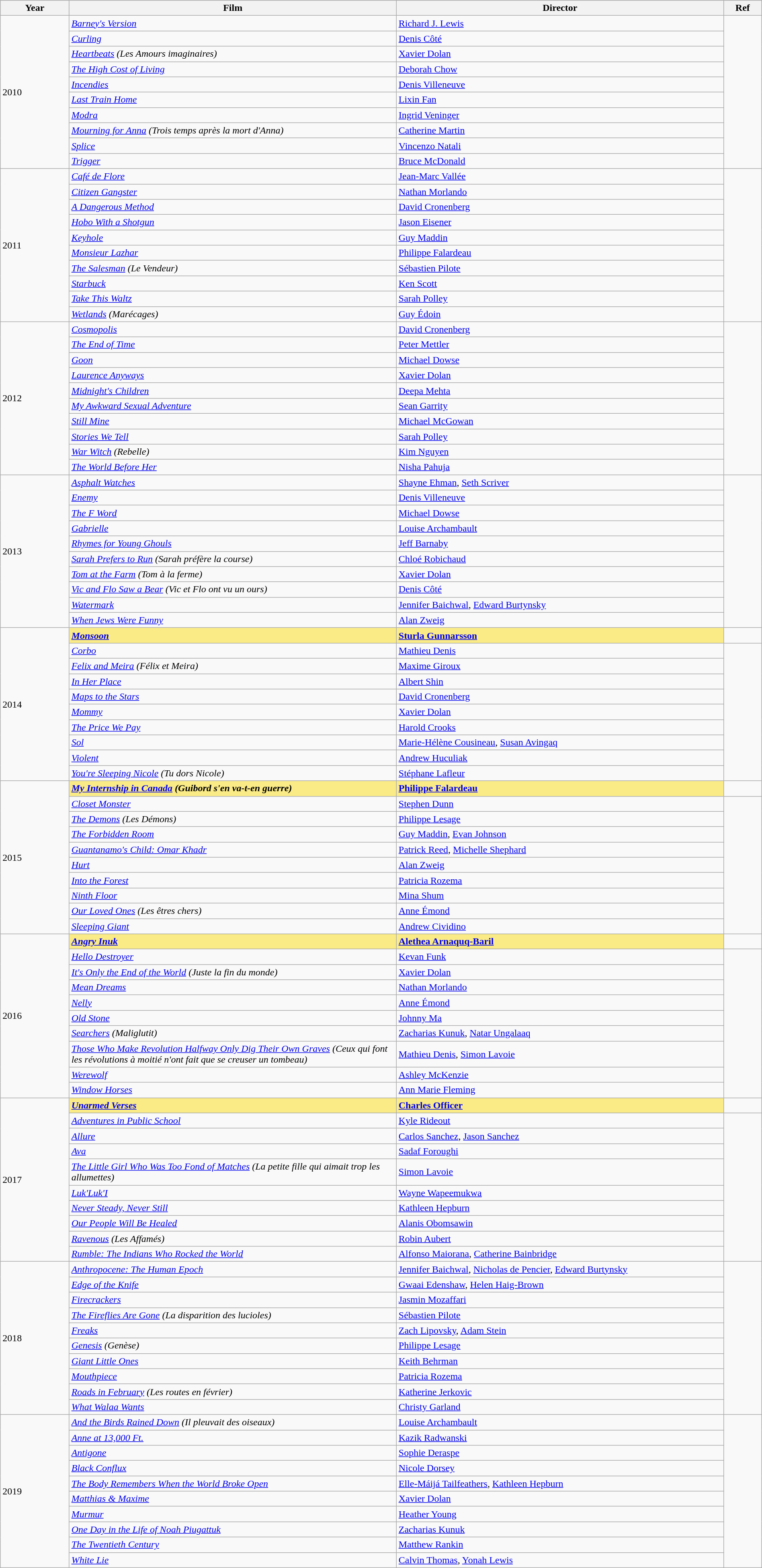<table class="wikitable" style="width:100%;">
<tr style="background:#bebebe;">
<th style="width:4%;">Year</th>
<th style="width:19%;">Film</th>
<th style="width:19%;">Director</th>
<th style="width:2%;">Ref</th>
</tr>
<tr>
<td rowspan=10>2010</td>
<td><em><a href='#'>Barney's Version</a></em></td>
<td><a href='#'>Richard J. Lewis</a></td>
<td rowspan=10></td>
</tr>
<tr>
<td><em><a href='#'>Curling</a></em></td>
<td><a href='#'>Denis Côté</a></td>
</tr>
<tr>
<td><em><a href='#'>Heartbeats</a> (Les Amours imaginaires)</em></td>
<td><a href='#'>Xavier Dolan</a></td>
</tr>
<tr>
<td><em><a href='#'>The High Cost of Living</a></em></td>
<td><a href='#'>Deborah Chow</a></td>
</tr>
<tr>
<td><em><a href='#'>Incendies</a></em></td>
<td><a href='#'>Denis Villeneuve</a></td>
</tr>
<tr>
<td><em><a href='#'>Last Train Home</a></em></td>
<td><a href='#'>Lixin Fan</a></td>
</tr>
<tr>
<td><em><a href='#'>Modra</a></em></td>
<td><a href='#'>Ingrid Veninger</a></td>
</tr>
<tr>
<td><em><a href='#'>Mourning for Anna</a> (Trois temps après la mort d'Anna)</em></td>
<td><a href='#'>Catherine Martin</a></td>
</tr>
<tr>
<td><em><a href='#'>Splice</a></em></td>
<td><a href='#'>Vincenzo Natali</a></td>
</tr>
<tr>
<td><em><a href='#'>Trigger</a></em></td>
<td><a href='#'>Bruce McDonald</a></td>
</tr>
<tr>
<td rowspan=10>2011</td>
<td><em><a href='#'>Café de Flore</a></em></td>
<td><a href='#'>Jean-Marc Vallée</a></td>
<td rowspan=10></td>
</tr>
<tr>
<td><em><a href='#'>Citizen Gangster</a></em></td>
<td><a href='#'>Nathan Morlando</a></td>
</tr>
<tr>
<td><em><a href='#'>A Dangerous Method</a></em></td>
<td><a href='#'>David Cronenberg</a></td>
</tr>
<tr>
<td><em><a href='#'>Hobo With a Shotgun</a></em></td>
<td><a href='#'>Jason Eisener</a></td>
</tr>
<tr>
<td><em><a href='#'>Keyhole</a></em></td>
<td><a href='#'>Guy Maddin</a></td>
</tr>
<tr>
<td><em><a href='#'>Monsieur Lazhar</a></em></td>
<td><a href='#'>Philippe Falardeau</a></td>
</tr>
<tr>
<td><em><a href='#'>The Salesman</a> (Le Vendeur)</em></td>
<td><a href='#'>Sébastien Pilote</a></td>
</tr>
<tr>
<td><em><a href='#'>Starbuck</a></em></td>
<td><a href='#'>Ken Scott</a></td>
</tr>
<tr>
<td><em><a href='#'>Take This Waltz</a></em></td>
<td><a href='#'>Sarah Polley</a></td>
</tr>
<tr>
<td><em><a href='#'>Wetlands</a> (Marécages)</em></td>
<td><a href='#'>Guy Édoin</a></td>
</tr>
<tr>
<td rowspan=10>2012</td>
<td><em><a href='#'>Cosmopolis</a></em></td>
<td><a href='#'>David Cronenberg</a></td>
<td rowspan=10></td>
</tr>
<tr>
<td><em><a href='#'>The End of Time</a></em></td>
<td><a href='#'>Peter Mettler</a></td>
</tr>
<tr>
<td><em><a href='#'>Goon</a></em></td>
<td><a href='#'>Michael Dowse</a></td>
</tr>
<tr>
<td><em><a href='#'>Laurence Anyways</a></em></td>
<td><a href='#'>Xavier Dolan</a></td>
</tr>
<tr>
<td><em><a href='#'>Midnight's Children</a></em></td>
<td><a href='#'>Deepa Mehta</a></td>
</tr>
<tr>
<td><em><a href='#'>My Awkward Sexual Adventure</a></em></td>
<td><a href='#'>Sean Garrity</a></td>
</tr>
<tr>
<td><em><a href='#'>Still Mine</a></em></td>
<td><a href='#'>Michael McGowan</a></td>
</tr>
<tr>
<td><em><a href='#'>Stories We Tell</a></em></td>
<td><a href='#'>Sarah Polley</a></td>
</tr>
<tr>
<td><em><a href='#'>War Witch</a> (Rebelle)</em></td>
<td><a href='#'>Kim Nguyen</a></td>
</tr>
<tr>
<td><em><a href='#'>The World Before Her</a></em></td>
<td><a href='#'>Nisha Pahuja</a></td>
</tr>
<tr>
<td rowspan=10>2013</td>
<td><em><a href='#'>Asphalt Watches</a></em></td>
<td><a href='#'>Shayne Ehman</a>, <a href='#'>Seth Scriver</a></td>
<td rowspan=10></td>
</tr>
<tr>
<td><em><a href='#'>Enemy</a></em></td>
<td><a href='#'>Denis Villeneuve</a></td>
</tr>
<tr>
<td><em><a href='#'>The F Word</a></em></td>
<td><a href='#'>Michael Dowse</a></td>
</tr>
<tr>
<td><em><a href='#'>Gabrielle</a></em></td>
<td><a href='#'>Louise Archambault</a></td>
</tr>
<tr>
<td><em><a href='#'>Rhymes for Young Ghouls</a></em></td>
<td><a href='#'>Jeff Barnaby</a></td>
</tr>
<tr>
<td><em><a href='#'>Sarah Prefers to Run</a> (Sarah préfère la course)</em></td>
<td><a href='#'>Chloé Robichaud</a></td>
</tr>
<tr>
<td><em><a href='#'>Tom at the Farm</a> (Tom à la ferme)</em></td>
<td><a href='#'>Xavier Dolan</a></td>
</tr>
<tr>
<td><em><a href='#'>Vic and Flo Saw a Bear</a> (Vic et Flo ont vu un ours)</em></td>
<td><a href='#'>Denis Côté</a></td>
</tr>
<tr>
<td><em><a href='#'>Watermark</a></em></td>
<td><a href='#'>Jennifer Baichwal</a>, <a href='#'>Edward Burtynsky</a></td>
</tr>
<tr>
<td><em><a href='#'>When Jews Were Funny</a></em></td>
<td><a href='#'>Alan Zweig</a></td>
</tr>
<tr>
<td rowspan=10>2014</td>
<td style="background:#FAEB86;"><strong><em><a href='#'>Monsoon</a></em></strong></td>
<td style="background:#FAEB86;"><strong><a href='#'>Sturla Gunnarsson</a></strong></td>
<td></td>
</tr>
<tr>
<td><em><a href='#'>Corbo</a></em></td>
<td><a href='#'>Mathieu Denis</a></td>
<td rowspan=9></td>
</tr>
<tr>
<td><em><a href='#'>Felix and Meira</a> (Félix et Meira)</em></td>
<td><a href='#'>Maxime Giroux</a></td>
</tr>
<tr>
<td><em><a href='#'>In Her Place</a></em></td>
<td><a href='#'>Albert Shin</a></td>
</tr>
<tr>
<td><em><a href='#'>Maps to the Stars</a></em></td>
<td><a href='#'>David Cronenberg</a></td>
</tr>
<tr>
<td><em><a href='#'>Mommy</a></em></td>
<td><a href='#'>Xavier Dolan</a></td>
</tr>
<tr>
<td><em><a href='#'>The Price We Pay</a></em></td>
<td><a href='#'>Harold Crooks</a></td>
</tr>
<tr>
<td><em><a href='#'>Sol</a></em></td>
<td><a href='#'>Marie-Hélène Cousineau</a>, <a href='#'>Susan Avingaq</a></td>
</tr>
<tr>
<td><em><a href='#'>Violent</a></em></td>
<td><a href='#'>Andrew Huculiak</a></td>
</tr>
<tr>
<td><em><a href='#'>You're Sleeping Nicole</a> (Tu dors Nicole)</em></td>
<td><a href='#'>Stéphane Lafleur</a></td>
</tr>
<tr>
<td rowspan=10>2015</td>
<td style="background:#FAEB86;"><strong><em><a href='#'>My Internship in Canada</a> (Guibord s'en va-t-en guerre)</em></strong></td>
<td style="background:#FAEB86;"><strong><a href='#'>Philippe Falardeau</a></strong></td>
<td></td>
</tr>
<tr>
<td><em><a href='#'>Closet Monster</a></em></td>
<td><a href='#'>Stephen Dunn</a></td>
<td rowspan=9></td>
</tr>
<tr>
<td><em><a href='#'>The Demons</a> (Les Démons)</em></td>
<td><a href='#'>Philippe Lesage</a></td>
</tr>
<tr>
<td><em><a href='#'>The Forbidden Room</a></em></td>
<td><a href='#'>Guy Maddin</a>, <a href='#'>Evan Johnson</a></td>
</tr>
<tr>
<td><em><a href='#'>Guantanamo's Child: Omar Khadr</a></em></td>
<td><a href='#'>Patrick Reed</a>, <a href='#'>Michelle Shephard</a></td>
</tr>
<tr>
<td><em><a href='#'>Hurt</a></em></td>
<td><a href='#'>Alan Zweig</a></td>
</tr>
<tr>
<td><em><a href='#'>Into the Forest</a></em></td>
<td><a href='#'>Patricia Rozema</a></td>
</tr>
<tr>
<td><em><a href='#'>Ninth Floor</a></em></td>
<td><a href='#'>Mina Shum</a></td>
</tr>
<tr>
<td><em><a href='#'>Our Loved Ones</a> (Les êtres chers)</em></td>
<td><a href='#'>Anne Émond</a></td>
</tr>
<tr>
<td><em><a href='#'>Sleeping Giant</a></em></td>
<td><a href='#'>Andrew Cividino</a></td>
</tr>
<tr>
<td rowspan=10>2016</td>
<td style="background:#FAEB86;"><strong><em><a href='#'>Angry Inuk</a></em></strong></td>
<td style="background:#FAEB86;"><strong><a href='#'>Alethea Arnaquq-Baril</a></strong></td>
<td></td>
</tr>
<tr>
<td><em><a href='#'>Hello Destroyer</a></em></td>
<td><a href='#'>Kevan Funk</a></td>
<td rowspan=9></td>
</tr>
<tr>
<td><em><a href='#'>It's Only the End of the World</a> (Juste la fin du monde)</em></td>
<td><a href='#'>Xavier Dolan</a></td>
</tr>
<tr>
<td><em><a href='#'>Mean Dreams</a></em></td>
<td><a href='#'>Nathan Morlando</a></td>
</tr>
<tr>
<td><em><a href='#'>Nelly</a></em></td>
<td><a href='#'>Anne Émond</a></td>
</tr>
<tr>
<td><em><a href='#'>Old Stone</a></em></td>
<td><a href='#'>Johnny Ma</a></td>
</tr>
<tr>
<td><em><a href='#'>Searchers</a> (Maliglutit)</em></td>
<td><a href='#'>Zacharias Kunuk</a>, <a href='#'>Natar Ungalaaq</a></td>
</tr>
<tr>
<td><em><a href='#'>Those Who Make Revolution Halfway Only Dig Their Own Graves</a> (Ceux qui font les révolutions à moitié n'ont fait que se creuser un tombeau)</em></td>
<td><a href='#'>Mathieu Denis</a>, <a href='#'>Simon Lavoie</a></td>
</tr>
<tr>
<td><em><a href='#'>Werewolf</a></em></td>
<td><a href='#'>Ashley McKenzie</a></td>
</tr>
<tr>
<td><em><a href='#'>Window Horses</a></em></td>
<td><a href='#'>Ann Marie Fleming</a></td>
</tr>
<tr>
<td rowspan=10>2017</td>
<td style="background:#FAEB86;"><strong><em><a href='#'>Unarmed Verses</a></em></strong></td>
<td style="background:#FAEB86;"><strong><a href='#'>Charles Officer</a></strong></td>
<td></td>
</tr>
<tr>
<td><em><a href='#'>Adventures in Public School</a></em></td>
<td><a href='#'>Kyle Rideout</a></td>
<td rowspan=9></td>
</tr>
<tr>
<td><em><a href='#'>Allure</a></em></td>
<td><a href='#'>Carlos Sanchez</a>, <a href='#'>Jason Sanchez</a></td>
</tr>
<tr>
<td><em><a href='#'>Ava</a></em></td>
<td><a href='#'>Sadaf Foroughi</a></td>
</tr>
<tr>
<td><em><a href='#'>The Little Girl Who Was Too Fond of Matches</a> (La petite fille qui aimait trop les allumettes)</em></td>
<td><a href='#'>Simon Lavoie</a></td>
</tr>
<tr>
<td><em><a href='#'>Luk'Luk'I</a></em></td>
<td><a href='#'>Wayne Wapeemukwa</a></td>
</tr>
<tr>
<td><em><a href='#'>Never Steady, Never Still</a></em></td>
<td><a href='#'>Kathleen Hepburn</a></td>
</tr>
<tr>
<td><em><a href='#'>Our People Will Be Healed</a></em></td>
<td><a href='#'>Alanis Obomsawin</a></td>
</tr>
<tr>
<td><em><a href='#'>Ravenous</a> (Les Affamés)</em></td>
<td><a href='#'>Robin Aubert</a></td>
</tr>
<tr>
<td><em><a href='#'>Rumble: The Indians Who Rocked the World</a></em></td>
<td><a href='#'>Alfonso Maiorana</a>, <a href='#'>Catherine Bainbridge</a></td>
</tr>
<tr>
<td rowspan=10>2018</td>
<td><em><a href='#'>Anthropocene: The Human Epoch</a></em></td>
<td><a href='#'>Jennifer Baichwal</a>, <a href='#'>Nicholas de Pencier</a>, <a href='#'>Edward Burtynsky</a></td>
<td rowspan=10></td>
</tr>
<tr>
<td><em><a href='#'>Edge of the Knife</a></em></td>
<td><a href='#'>Gwaai Edenshaw</a>, <a href='#'>Helen Haig-Brown</a></td>
</tr>
<tr>
<td><em><a href='#'>Firecrackers</a></em></td>
<td><a href='#'>Jasmin Mozaffari</a></td>
</tr>
<tr>
<td><em><a href='#'>The Fireflies Are Gone</a> (La disparition des lucioles)</em></td>
<td><a href='#'>Sébastien Pilote</a></td>
</tr>
<tr>
<td><em><a href='#'>Freaks</a></em></td>
<td><a href='#'>Zach Lipovsky</a>, <a href='#'>Adam Stein</a></td>
</tr>
<tr>
<td><em><a href='#'>Genesis</a> (Genèse)</em></td>
<td><a href='#'>Philippe Lesage</a></td>
</tr>
<tr>
<td><em><a href='#'>Giant Little Ones</a></em></td>
<td><a href='#'>Keith Behrman</a></td>
</tr>
<tr>
<td><em><a href='#'>Mouthpiece</a></em></td>
<td><a href='#'>Patricia Rozema</a></td>
</tr>
<tr>
<td><em><a href='#'>Roads in February</a> (Les routes en février)</em></td>
<td><a href='#'>Katherine Jerkovic</a></td>
</tr>
<tr>
<td><em><a href='#'>What Walaa Wants</a></em></td>
<td><a href='#'>Christy Garland</a></td>
</tr>
<tr>
<td rowspan=10>2019</td>
<td><em><a href='#'>And the Birds Rained Down</a> (Il pleuvait des oiseaux)</em></td>
<td><a href='#'>Louise Archambault</a></td>
<td rowspan=10></td>
</tr>
<tr>
<td><em><a href='#'>Anne at 13,000 Ft.</a></em></td>
<td><a href='#'>Kazik Radwanski</a></td>
</tr>
<tr>
<td><em><a href='#'>Antigone</a></em></td>
<td><a href='#'>Sophie Deraspe</a></td>
</tr>
<tr>
<td><em><a href='#'>Black Conflux</a></em></td>
<td><a href='#'>Nicole Dorsey</a></td>
</tr>
<tr>
<td><em><a href='#'>The Body Remembers When the World Broke Open</a></em></td>
<td><a href='#'>Elle-Máijá Tailfeathers</a>, <a href='#'>Kathleen Hepburn</a></td>
</tr>
<tr>
<td><em><a href='#'>Matthias & Maxime</a></em></td>
<td><a href='#'>Xavier Dolan</a></td>
</tr>
<tr>
<td><em><a href='#'>Murmur</a></em></td>
<td><a href='#'>Heather Young</a></td>
</tr>
<tr>
<td><em><a href='#'>One Day in the Life of Noah Piugattuk</a></em></td>
<td><a href='#'>Zacharias Kunuk</a></td>
</tr>
<tr>
<td><em><a href='#'>The Twentieth Century</a></em></td>
<td><a href='#'>Matthew Rankin</a></td>
</tr>
<tr>
<td><em><a href='#'>White Lie</a></em></td>
<td><a href='#'>Calvin Thomas</a>, <a href='#'>Yonah Lewis</a></td>
</tr>
</table>
